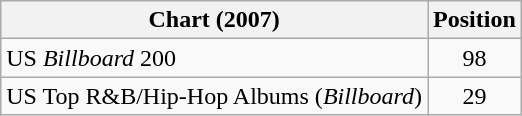<table class="wikitable sortable plainrowheaders">
<tr>
<th>Chart (2007)</th>
<th>Position</th>
</tr>
<tr>
<td>US <em>Billboard</em> 200</td>
<td style="text-align:center">98</td>
</tr>
<tr>
<td>US Top R&B/Hip-Hop Albums (<em>Billboard</em>)</td>
<td style="text-align:center">29</td>
</tr>
</table>
